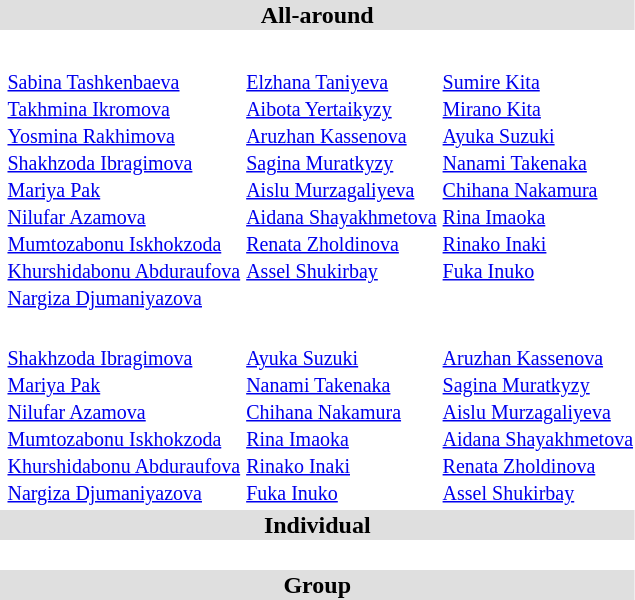<table>
<tr bgcolor="DFDFDF">
<td colspan="4" align="center"><strong>All-around</strong></td>
</tr>
<tr>
<th scope=row style="text-align:left"></th>
<td></td>
<td></td>
<td></td>
</tr>
<tr>
<th scope=row style="text-align:left"></th>
<td valign="top"><br><small><a href='#'>Sabina Tashkenbaeva</a><br><a href='#'>Takhmina Ikromova</a><br><a href='#'>Yosmina Rakhimova</a><br><a href='#'>Shakhzoda Ibragimova</a><br><a href='#'>Mariya Pak</a><br><a href='#'>Nilufar Azamova</a><br><a href='#'>Mumtozabonu Iskhokzoda</a><br><a href='#'>Khurshidabonu Abduraufova</a><br><a href='#'>Nargiza Djumaniyazova</a></small></td>
<td valign="top"><br><small><a href='#'>Elzhana Taniyeva</a><br><a href='#'>Aibota Yertaikyzy</a><br><a href='#'>Aruzhan Kassenova</a><br><a href='#'>Sagina Muratkyzy</a><br><a href='#'>Aislu Murzagaliyeva</a><br><a href='#'>Aidana Shayakhmetova</a><br><a href='#'>Renata Zholdinova</a><br><a href='#'>Assel Shukirbay</a></small></td>
<td valign="top"><br><small><a href='#'>Sumire Kita</a><br><a href='#'>Mirano Kita</a><br><a href='#'>Ayuka Suzuki</a><br><a href='#'>Nanami Takenaka</a><br><a href='#'>Chihana Nakamura</a><br><a href='#'>Rina Imaoka</a><br><a href='#'>Rinako Inaki</a><br><a href='#'>Fuka Inuko</a></small></td>
</tr>
<tr>
<th scope=row style="text-align:left"></th>
<td valign="top"><br><small><a href='#'>Shakhzoda Ibragimova</a><br><a href='#'>Mariya Pak</a><br><a href='#'>Nilufar Azamova</a><br><a href='#'>Mumtozabonu Iskhokzoda</a><br><a href='#'>Khurshidabonu Abduraufova</a><br><a href='#'>Nargiza Djumaniyazova</a></small></td>
<td valign="top"><br><small><a href='#'>Ayuka Suzuki</a><br><a href='#'>Nanami Takenaka</a><br><a href='#'>Chihana Nakamura</a><br><a href='#'>Rina Imaoka</a><br><a href='#'>Rinako Inaki</a><br><a href='#'>Fuka Inuko</a></small></td>
<td valign="top"><br><small><a href='#'>Aruzhan Kassenova</a><br><a href='#'>Sagina Muratkyzy</a><br><a href='#'>Aislu Murzagaliyeva</a><br><a href='#'>Aidana Shayakhmetova</a><br><a href='#'>Renata Zholdinova</a><br><a href='#'>Assel Shukirbay</a></small></td>
</tr>
<tr bgcolor="DFDFDF">
<td colspan="4" align="center"><strong>Individual</strong></td>
</tr>
<tr>
<th scope=row style="text-align:left"></th>
<td></td>
<td></td>
<td></td>
</tr>
<tr>
<th scope=row style="text-align:left"></th>
<td></td>
<td></td>
<td></td>
</tr>
<tr>
<th scope=row style="text-align:left"></th>
<td></td>
<td></td>
<td></td>
</tr>
<tr>
<th scope=row style="text-align:left"></th>
<td></td>
<td></td>
<td></td>
</tr>
<tr>
</tr>
<tr bgcolor="DFDFDF">
<td colspan="4" align="center"><strong>Group</strong></td>
</tr>
<tr>
<th scope=row style="text-align:left"></th>
<td valign="top"></td>
<td valign="top"></td>
<td valign="top"></td>
</tr>
<tr>
<th scope=row style="text-align:left"></th>
<td valign="top"></td>
<td valign="top"></td>
<td valign="top"></td>
</tr>
<tr>
</tr>
</table>
